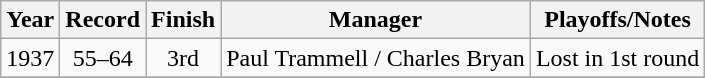<table class="wikitable" style="text-align:center">
<tr>
<th>Year</th>
<th>Record</th>
<th>Finish</th>
<th>Manager</th>
<th>Playoffs/Notes</th>
</tr>
<tr>
<td>1937</td>
<td>55–64</td>
<td>3rd</td>
<td>Paul Trammell / Charles Bryan</td>
<td>Lost in 1st round</td>
</tr>
<tr>
</tr>
</table>
